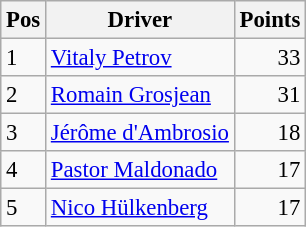<table class="wikitable" style="font-size: 95%;">
<tr>
<th>Pos</th>
<th>Driver</th>
<th>Points</th>
</tr>
<tr>
<td>1</td>
<td> <a href='#'>Vitaly Petrov</a></td>
<td align="right">33</td>
</tr>
<tr>
<td>2</td>
<td> <a href='#'>Romain Grosjean</a></td>
<td align="right">31</td>
</tr>
<tr>
<td>3</td>
<td> <a href='#'>Jérôme d'Ambrosio</a></td>
<td align="right">18</td>
</tr>
<tr>
<td>4</td>
<td> <a href='#'>Pastor Maldonado</a></td>
<td align="right">17</td>
</tr>
<tr>
<td>5</td>
<td> <a href='#'>Nico Hülkenberg</a></td>
<td align="right">17</td>
</tr>
</table>
